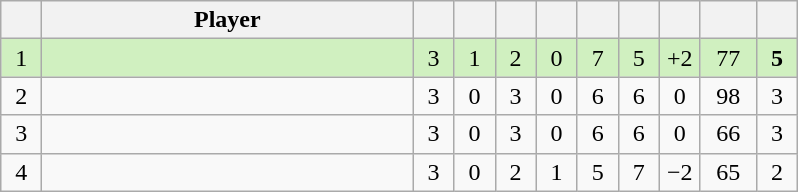<table class="wikitable" style="text-align:center; margin: 1em auto 1em auto, align:left">
<tr>
<th width=20></th>
<th width=240>Player</th>
<th width=20></th>
<th width=20></th>
<th width=20></th>
<th width=20></th>
<th width=20></th>
<th width=20></th>
<th width=20></th>
<th width=30></th>
<th width=20></th>
</tr>
<tr style="background:#D0F0C0;">
<td>1</td>
<td align=left></td>
<td>3</td>
<td>1</td>
<td>2</td>
<td>0</td>
<td>7</td>
<td>5</td>
<td>+2</td>
<td>77</td>
<td><strong>5</strong></td>
</tr>
<tr style=>
<td>2</td>
<td align=left></td>
<td>3</td>
<td>0</td>
<td>3</td>
<td>0</td>
<td>6</td>
<td>6</td>
<td>0</td>
<td>98</td>
<td>3</td>
</tr>
<tr style=>
<td>3</td>
<td align=left></td>
<td>3</td>
<td>0</td>
<td>3</td>
<td>0</td>
<td>6</td>
<td>6</td>
<td>0</td>
<td>66</td>
<td>3</td>
</tr>
<tr style=>
<td>4</td>
<td align=left></td>
<td>3</td>
<td>0</td>
<td>2</td>
<td>1</td>
<td>5</td>
<td>7</td>
<td>−2</td>
<td>65</td>
<td>2</td>
</tr>
</table>
